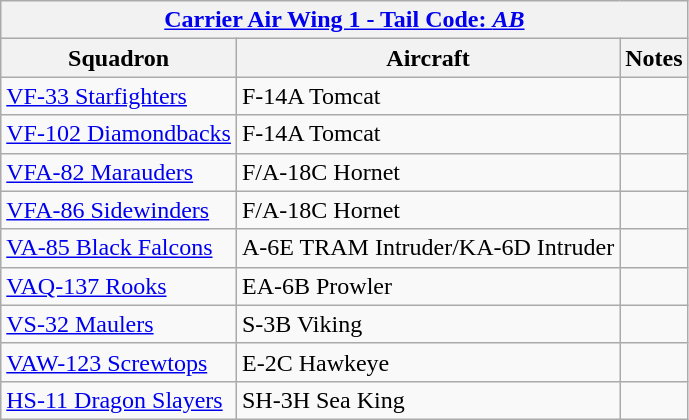<table class="wikitable">
<tr>
<th colspan="3"><a href='#'>Carrier Air Wing 1 - Tail Code: <em>AB</em></a></th>
</tr>
<tr>
<th>Squadron</th>
<th>Aircraft</th>
<th>Notes</th>
</tr>
<tr>
<td><a href='#'>VF-33 Starfighters</a></td>
<td>F-14A Tomcat</td>
<td></td>
</tr>
<tr>
<td><a href='#'>VF-102 Diamondbacks</a></td>
<td>F-14A Tomcat</td>
<td></td>
</tr>
<tr>
<td><a href='#'>VFA-82 Marauders</a></td>
<td>F/A-18C Hornet</td>
<td></td>
</tr>
<tr>
<td><a href='#'>VFA-86 Sidewinders</a></td>
<td>F/A-18C Hornet</td>
<td></td>
</tr>
<tr>
<td><a href='#'>VA-85 Black Falcons</a></td>
<td>A-6E TRAM Intruder/KA-6D Intruder</td>
<td></td>
</tr>
<tr>
<td><a href='#'>VAQ-137 Rooks</a></td>
<td>EA-6B Prowler</td>
<td></td>
</tr>
<tr>
<td><a href='#'>VS-32 Maulers</a></td>
<td>S-3B Viking</td>
<td></td>
</tr>
<tr>
<td><a href='#'>VAW-123 Screwtops</a></td>
<td>E-2C Hawkeye</td>
<td></td>
</tr>
<tr>
<td><a href='#'>HS-11 Dragon Slayers</a></td>
<td>SH-3H Sea King</td>
<td></td>
</tr>
</table>
